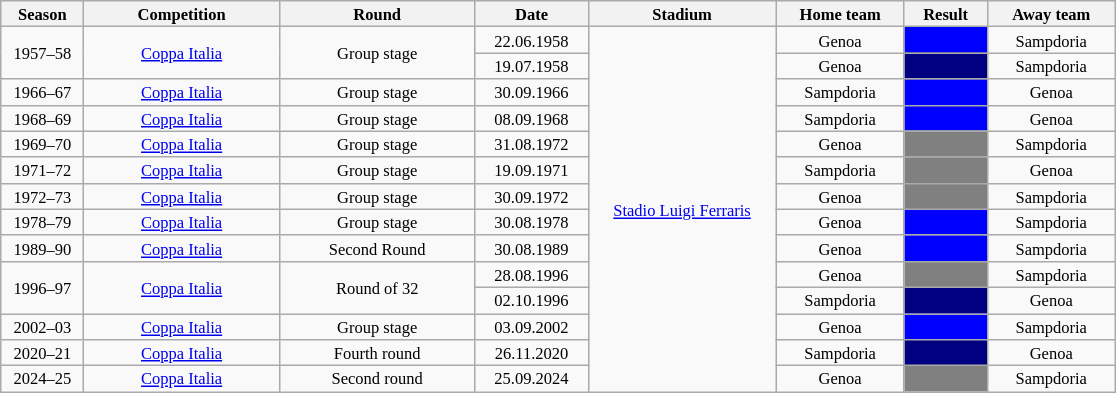<table class="wikitable" style="text-align: center; font-size: 11px">
<tr>
<th width="50">Season</th>
<th width="125">Competition</th>
<th width="125">Round</th>
<th width="70">Date</th>
<th width="120">Stadium</th>
<th width="80">Home team</th>
<th width="50">Result</th>
<th width="80">Away team</th>
</tr>
<tr>
<td rowspan=2>1957–58</td>
<td rowspan=2><a href='#'>Coppa Italia</a></td>
<td rowspan=2>Group stage</td>
<td>22.06.1958</td>
<td rowspan="14"><a href='#'>Stadio Luigi Ferraris</a></td>
<td>Genoa</td>
<td bgcolor="#0000FF"></td>
<td>Sampdoria</td>
</tr>
<tr>
<td>19.07.1958</td>
<td>Genoa</td>
<td bgcolor="#000080"></td>
<td>Sampdoria</td>
</tr>
<tr>
<td>1966–67</td>
<td><a href='#'>Coppa Italia</a></td>
<td>Group stage</td>
<td>30.09.1966</td>
<td>Sampdoria</td>
<td bgcolor="#0000FF"></td>
<td>Genoa</td>
</tr>
<tr>
<td>1968–69</td>
<td><a href='#'>Coppa Italia</a></td>
<td>Group stage</td>
<td>08.09.1968</td>
<td>Sampdoria</td>
<td bgcolor="#0000FF"></td>
<td>Genoa</td>
</tr>
<tr>
<td>1969–70</td>
<td><a href='#'>Coppa Italia</a></td>
<td>Group stage</td>
<td>31.08.1972</td>
<td>Genoa</td>
<td bgcolor="#808080"></td>
<td>Sampdoria</td>
</tr>
<tr>
<td>1971–72</td>
<td><a href='#'>Coppa Italia</a></td>
<td>Group stage</td>
<td>19.09.1971</td>
<td>Sampdoria</td>
<td bgcolor="#808080"></td>
<td>Genoa</td>
</tr>
<tr>
<td>1972–73</td>
<td><a href='#'>Coppa Italia</a></td>
<td>Group stage</td>
<td>30.09.1972</td>
<td>Genoa</td>
<td bgcolor="#808080"></td>
<td>Sampdoria</td>
</tr>
<tr>
<td>1978–79</td>
<td><a href='#'>Coppa Italia</a></td>
<td>Group stage</td>
<td>30.08.1978</td>
<td>Genoa</td>
<td bgcolor="#0000FF"></td>
<td>Sampdoria</td>
</tr>
<tr>
<td>1989–90</td>
<td><a href='#'>Coppa Italia</a></td>
<td>Second Round</td>
<td>30.08.1989</td>
<td>Genoa</td>
<td bgcolor="#0000FF"></td>
<td>Sampdoria</td>
</tr>
<tr>
<td rowspan=2>1996–97</td>
<td rowspan=2><a href='#'>Coppa Italia</a></td>
<td rowspan=2>Round of 32</td>
<td>28.08.1996</td>
<td>Genoa</td>
<td bgcolor="#808080"></td>
<td>Sampdoria</td>
</tr>
<tr>
<td>02.10.1996</td>
<td>Sampdoria</td>
<td bgcolor="#000080"></td>
<td>Genoa</td>
</tr>
<tr>
<td>2002–03</td>
<td><a href='#'>Coppa Italia</a></td>
<td>Group stage</td>
<td>03.09.2002</td>
<td>Genoa</td>
<td bgcolor="#0000FF"></td>
<td>Sampdoria</td>
</tr>
<tr>
<td>2020–21</td>
<td><a href='#'>Coppa Italia</a></td>
<td>Fourth round</td>
<td>26.11.2020</td>
<td>Sampdoria</td>
<td bgcolor="#000080"></td>
<td>Genoa</td>
</tr>
<tr>
<td>2024–25</td>
<td><a href='#'>Coppa Italia</a></td>
<td>Second round</td>
<td>25.09.2024</td>
<td>Genoa</td>
<td bgcolor="#808080"></td>
<td>Sampdoria</td>
</tr>
</table>
